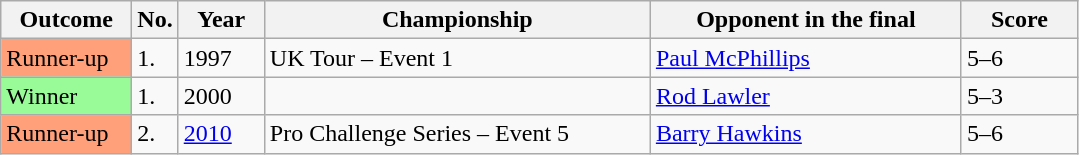<table class="sortable wikitable">
<tr>
<th style="width:80px;">Outcome</th>
<th style="width:20px;">No.</th>
<th style="width:50px;">Year</th>
<th style="width:250px;">Championship</th>
<th style="width:200px;">Opponent in the final</th>
<th style="width:70px;">Score</th>
</tr>
<tr>
<td style="background:#ffa07a;">Runner-up</td>
<td>1.</td>
<td>1997</td>
<td>UK Tour – Event 1</td>
<td> <a href='#'>Paul McPhillips</a></td>
<td>5–6</td>
</tr>
<tr>
<td style="background:#98FB98">Winner</td>
<td>1.</td>
<td>2000</td>
<td></td>
<td> <a href='#'>Rod Lawler</a></td>
<td>5–3</td>
</tr>
<tr>
<td style="background:#ffa07a;">Runner-up</td>
<td>2.</td>
<td><a href='#'>2010</a></td>
<td>Pro Challenge Series – Event 5</td>
<td> <a href='#'>Barry Hawkins</a></td>
<td>5–6</td>
</tr>
</table>
